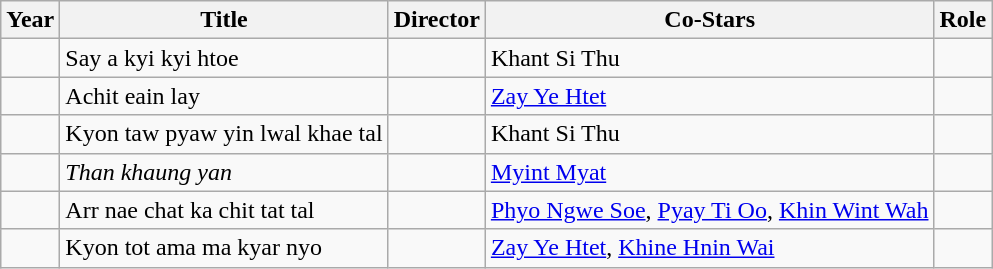<table class="wikitable sortable mw-collapsible">
<tr>
<th>Year</th>
<th>Title</th>
<th>Director</th>
<th>Co-Stars</th>
<th>Role</th>
</tr>
<tr>
<td></td>
<td>Say a kyi kyi htoe</td>
<td></td>
<td>Khant Si Thu</td>
<td></td>
</tr>
<tr>
<td></td>
<td>Achit eain lay</td>
<td></td>
<td><a href='#'>Zay Ye Htet</a></td>
<td></td>
</tr>
<tr>
<td></td>
<td>Kyon taw pyaw yin lwal khae tal</td>
<td></td>
<td>Khant Si Thu</td>
<td></td>
</tr>
<tr>
<td></td>
<td><em>Than khaung yan</em></td>
<td></td>
<td><a href='#'>Myint Myat</a></td>
<td></td>
</tr>
<tr>
<td></td>
<td>Arr nae chat ka chit tat tal</td>
<td></td>
<td><a href='#'>Phyo Ngwe Soe</a>, <a href='#'>Pyay Ti Oo</a>, <a href='#'>Khin Wint Wah</a></td>
<td></td>
</tr>
<tr>
<td></td>
<td>Kyon tot ama ma kyar nyo</td>
<td></td>
<td><a href='#'>Zay Ye Htet</a>, <a href='#'>Khine Hnin Wai</a></td>
<td></td>
</tr>
</table>
